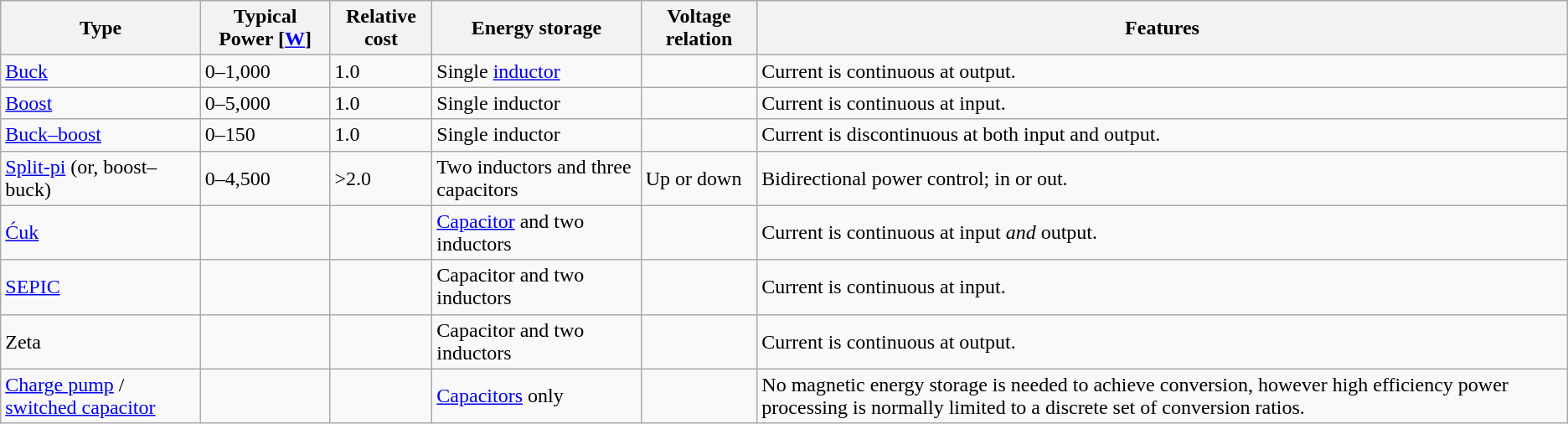<table class="wikitable">
<tr>
<th>Type</th>
<th>Typical Power &#91;<a href='#'>W</a>&#93;</th>
<th>Relative cost</th>
<th>Energy storage</th>
<th>Voltage relation</th>
<th>Features</th>
</tr>
<tr>
<td><a href='#'>Buck</a></td>
<td>0–1,000</td>
<td>1.0</td>
<td>Single <a href='#'>inductor</a></td>
<td></td>
<td>Current is continuous at output.</td>
</tr>
<tr>
<td><a href='#'>Boost</a></td>
<td>0–5,000</td>
<td>1.0</td>
<td>Single inductor</td>
<td></td>
<td>Current is continuous at input.</td>
</tr>
<tr>
<td><a href='#'>Buck–boost</a></td>
<td>0–150</td>
<td>1.0</td>
<td>Single inductor</td>
<td></td>
<td>Current is discontinuous at both input and output.</td>
</tr>
<tr>
<td><a href='#'>Split-pi</a> (or, boost–buck)</td>
<td>0–4,500</td>
<td>>2.0</td>
<td>Two inductors and three capacitors</td>
<td>Up or down</td>
<td>Bidirectional power control; in or out.</td>
</tr>
<tr>
<td><a href='#'>Ćuk</a></td>
<td></td>
<td></td>
<td><a href='#'>Capacitor</a> and two inductors</td>
<td></td>
<td>Current is continuous at input <em>and</em> output.</td>
</tr>
<tr>
<td><a href='#'>SEPIC</a></td>
<td></td>
<td></td>
<td>Capacitor and two inductors</td>
<td></td>
<td>Current is continuous at input.</td>
</tr>
<tr>
<td>Zeta</td>
<td></td>
<td></td>
<td>Capacitor and two inductors</td>
<td></td>
<td>Current is continuous at output.</td>
</tr>
<tr>
<td><a href='#'>Charge pump</a> / <a href='#'>switched capacitor</a></td>
<td></td>
<td></td>
<td><a href='#'>Capacitors</a> only</td>
<td></td>
<td> No magnetic energy storage is needed to achieve conversion, however high efficiency power processing is normally limited to a discrete set of conversion ratios.</td>
</tr>
</table>
